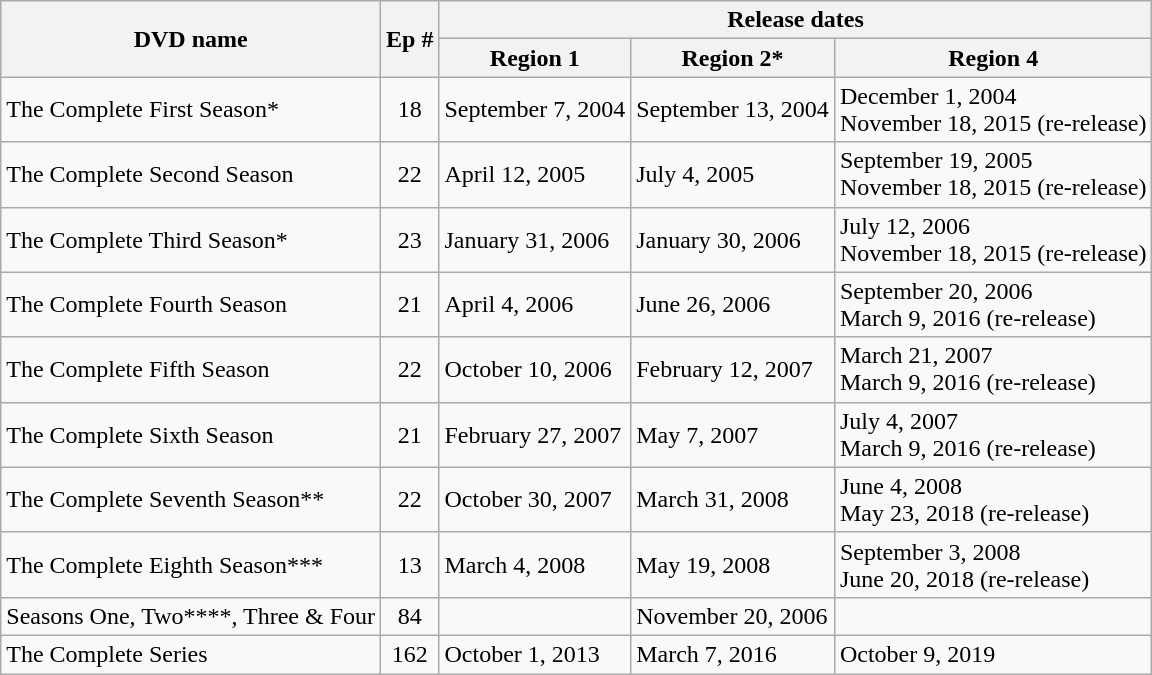<table class="wikitable sortable">
<tr>
<th rowspan="2">DVD name</th>
<th rowspan="2">Ep #</th>
<th colspan="3">Release dates</th>
</tr>
<tr>
<th>Region 1</th>
<th>Region 2*</th>
<th>Region 4</th>
</tr>
<tr>
<td>The Complete First Season*</td>
<td style="text-align:center;">18</td>
<td>September 7, 2004</td>
<td>September 13, 2004</td>
<td>December 1, 2004<br>November 18, 2015 (re-release)</td>
</tr>
<tr>
<td>The Complete Second Season</td>
<td style="text-align:center;">22</td>
<td>April 12, 2005</td>
<td>July 4, 2005</td>
<td>September 19, 2005<br>November 18, 2015 (re-release)</td>
</tr>
<tr>
<td>The Complete Third Season*</td>
<td style="text-align:center;">23</td>
<td>January 31, 2006</td>
<td>January 30, 2006</td>
<td>July 12, 2006<br>November 18, 2015 (re-release)</td>
</tr>
<tr>
<td>The Complete Fourth Season</td>
<td style="text-align:center;">21</td>
<td>April 4, 2006</td>
<td>June 26, 2006</td>
<td>September 20, 2006<br>March 9, 2016 (re-release)</td>
</tr>
<tr>
<td>The Complete Fifth Season</td>
<td style="text-align:center;">22</td>
<td>October 10, 2006</td>
<td>February 12, 2007</td>
<td>March 21, 2007<br>March 9, 2016 (re-release)</td>
</tr>
<tr>
<td>The Complete Sixth Season</td>
<td style="text-align:center;">21</td>
<td>February 27, 2007</td>
<td>May 7, 2007</td>
<td>July 4, 2007<br>March 9, 2016 (re-release)</td>
</tr>
<tr>
<td>The Complete Seventh Season**</td>
<td style="text-align:center;">22</td>
<td>October 30, 2007</td>
<td>March 31, 2008</td>
<td>June 4, 2008<br>May 23, 2018 (re-release)</td>
</tr>
<tr>
<td>The Complete Eighth Season***</td>
<td style="text-align:center;">13</td>
<td>March 4, 2008</td>
<td>May 19, 2008</td>
<td>September 3, 2008<br>June 20, 2018 (re-release)</td>
</tr>
<tr>
<td>Seasons One, Two****, Three & Four</td>
<td style="text-align:center;">84</td>
<td></td>
<td>November 20, 2006</td>
<td></td>
</tr>
<tr>
<td>The Complete Series</td>
<td style="text-align:center;">162</td>
<td>October 1, 2013</td>
<td>March 7, 2016</td>
<td>October 9, 2019</td>
</tr>
</table>
